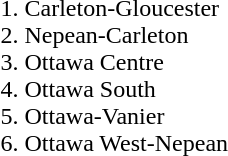<table>
<tr>
<td></td>
<td><br><ol><li>Carleton-Gloucester</li><li>Nepean-Carleton</li><li>Ottawa Centre</li><li>Ottawa South</li><li>Ottawa-Vanier</li><li>Ottawa West-Nepean</li></ol></td>
</tr>
</table>
